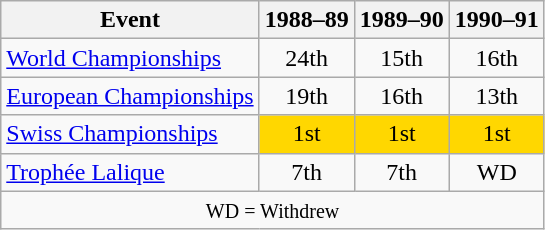<table class="wikitable" style="text-align:center">
<tr>
<th>Event</th>
<th>1988–89</th>
<th>1989–90</th>
<th>1990–91</th>
</tr>
<tr>
<td align=left><a href='#'>World Championships</a></td>
<td>24th</td>
<td>15th</td>
<td>16th</td>
</tr>
<tr>
<td align=left><a href='#'>European Championships</a></td>
<td>19th</td>
<td>16th</td>
<td>13th</td>
</tr>
<tr>
<td align=left><a href='#'>Swiss Championships</a></td>
<td bgcolor=gold>1st</td>
<td bgcolor=gold>1st</td>
<td bgcolor=gold>1st</td>
</tr>
<tr>
<td align=left><a href='#'>Trophée Lalique</a></td>
<td>7th</td>
<td>7th</td>
<td>WD</td>
</tr>
<tr>
<td colspan=4 align=center><small> WD = Withdrew </small></td>
</tr>
</table>
